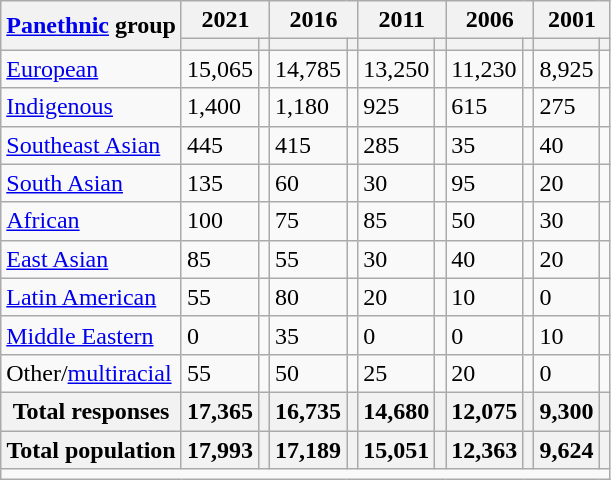<table class="wikitable collapsible sortable">
<tr>
<th rowspan="2"><a href='#'>Panethnic</a> group</th>
<th colspan="2">2021</th>
<th colspan="2">2016</th>
<th colspan="2">2011</th>
<th colspan="2">2006</th>
<th colspan="2">2001</th>
</tr>
<tr>
<th><a href='#'></a></th>
<th></th>
<th></th>
<th></th>
<th></th>
<th></th>
<th></th>
<th></th>
<th></th>
<th></th>
</tr>
<tr>
<td><a href='#'>European</a></td>
<td>15,065</td>
<td></td>
<td>14,785</td>
<td></td>
<td>13,250</td>
<td></td>
<td>11,230</td>
<td></td>
<td>8,925</td>
<td></td>
</tr>
<tr>
<td><a href='#'>Indigenous</a></td>
<td>1,400</td>
<td></td>
<td>1,180</td>
<td></td>
<td>925</td>
<td></td>
<td>615</td>
<td></td>
<td>275</td>
<td></td>
</tr>
<tr>
<td><a href='#'>Southeast Asian</a></td>
<td>445</td>
<td></td>
<td>415</td>
<td></td>
<td>285</td>
<td></td>
<td>35</td>
<td></td>
<td>40</td>
<td></td>
</tr>
<tr>
<td><a href='#'>South Asian</a></td>
<td>135</td>
<td></td>
<td>60</td>
<td></td>
<td>30</td>
<td></td>
<td>95</td>
<td></td>
<td>20</td>
<td></td>
</tr>
<tr>
<td><a href='#'>African</a></td>
<td>100</td>
<td></td>
<td>75</td>
<td></td>
<td>85</td>
<td></td>
<td>50</td>
<td></td>
<td>30</td>
<td></td>
</tr>
<tr>
<td><a href='#'>East Asian</a></td>
<td>85</td>
<td></td>
<td>55</td>
<td></td>
<td>30</td>
<td></td>
<td>40</td>
<td></td>
<td>20</td>
<td></td>
</tr>
<tr>
<td><a href='#'>Latin American</a></td>
<td>55</td>
<td></td>
<td>80</td>
<td></td>
<td>20</td>
<td></td>
<td>10</td>
<td></td>
<td>0</td>
<td></td>
</tr>
<tr>
<td><a href='#'>Middle Eastern</a></td>
<td>0</td>
<td></td>
<td>35</td>
<td></td>
<td>0</td>
<td></td>
<td>0</td>
<td></td>
<td>10</td>
<td></td>
</tr>
<tr>
<td>Other/<a href='#'>multiracial</a></td>
<td>55</td>
<td></td>
<td>50</td>
<td></td>
<td>25</td>
<td></td>
<td>20</td>
<td></td>
<td>0</td>
<td></td>
</tr>
<tr>
<th>Total responses</th>
<th>17,365</th>
<th></th>
<th>16,735</th>
<th></th>
<th>14,680</th>
<th></th>
<th>12,075</th>
<th></th>
<th>9,300</th>
<th></th>
</tr>
<tr class="sortbottom">
<th>Total population</th>
<th>17,993</th>
<th></th>
<th>17,189</th>
<th></th>
<th>15,051</th>
<th></th>
<th>12,363</th>
<th></th>
<th>9,624</th>
<th></th>
</tr>
<tr class="sortbottom">
<td colspan="11"></td>
</tr>
</table>
